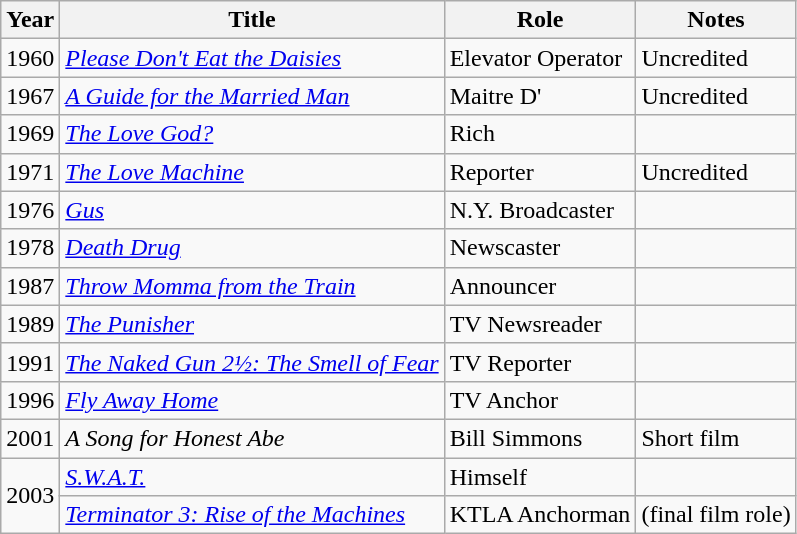<table class="wikitable sortable">
<tr>
<th>Year</th>
<th>Title</th>
<th>Role</th>
<th>Notes</th>
</tr>
<tr>
<td>1960</td>
<td><em><a href='#'>Please Don't Eat the Daisies</a></em></td>
<td>Elevator Operator</td>
<td>Uncredited</td>
</tr>
<tr>
<td>1967</td>
<td><em><a href='#'>A Guide for the Married Man</a></em></td>
<td>Maitre D'</td>
<td>Uncredited</td>
</tr>
<tr>
<td>1969</td>
<td><em><a href='#'>The Love God?</a></em></td>
<td>Rich</td>
<td></td>
</tr>
<tr>
<td>1971</td>
<td><em><a href='#'>The Love Machine</a></em></td>
<td>Reporter</td>
<td>Uncredited</td>
</tr>
<tr>
<td>1976</td>
<td><em><a href='#'>Gus</a></em></td>
<td>N.Y. Broadcaster</td>
<td></td>
</tr>
<tr>
<td>1978</td>
<td><em><a href='#'>Death Drug</a></em></td>
<td>Newscaster</td>
<td></td>
</tr>
<tr>
<td>1987</td>
<td><em><a href='#'>Throw Momma from the Train</a></em></td>
<td>Announcer</td>
<td></td>
</tr>
<tr>
<td>1989</td>
<td><em><a href='#'>The Punisher</a></em></td>
<td>TV Newsreader</td>
<td></td>
</tr>
<tr>
<td>1991</td>
<td><em><a href='#'>The Naked Gun 2½: The Smell of Fear</a></em></td>
<td>TV Reporter</td>
<td></td>
</tr>
<tr>
<td>1996</td>
<td><em><a href='#'>Fly Away Home</a></em></td>
<td>TV Anchor</td>
<td></td>
</tr>
<tr>
<td>2001</td>
<td><em>A Song for Honest Abe</em></td>
<td>Bill Simmons</td>
<td>Short film</td>
</tr>
<tr>
<td rowspan="2">2003</td>
<td><em><a href='#'>S.W.A.T.</a></em></td>
<td>Himself</td>
<td></td>
</tr>
<tr>
<td><em><a href='#'>Terminator 3: Rise of the Machines</a></em></td>
<td>KTLA Anchorman</td>
<td>(final film role)</td>
</tr>
</table>
